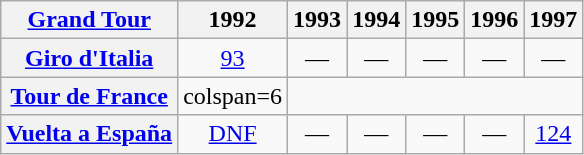<table class="wikitable plainrowheaders">
<tr>
<th scope="col"><a href='#'>Grand Tour</a></th>
<th scope="col">1992</th>
<th scope="col">1993</th>
<th scope="col">1994</th>
<th scope="col">1995</th>
<th scope="col">1996</th>
<th scope="col">1997</th>
</tr>
<tr style="text-align:center;">
<th scope="row"> <a href='#'>Giro d'Italia</a></th>
<td style="text-align:center;"><a href='#'>93</a></td>
<td>—</td>
<td>—</td>
<td>—</td>
<td>—</td>
<td>—</td>
</tr>
<tr style="text-align:center;">
<th scope="row"> <a href='#'>Tour de France</a></th>
<td>colspan=6 </td>
</tr>
<tr style="text-align:center;">
<th scope="row"> <a href='#'>Vuelta a España</a></th>
<td style="text-align:center;"><a href='#'>DNF</a></td>
<td>—</td>
<td>—</td>
<td>—</td>
<td>—</td>
<td style="text-align:center;"><a href='#'>124</a></td>
</tr>
</table>
